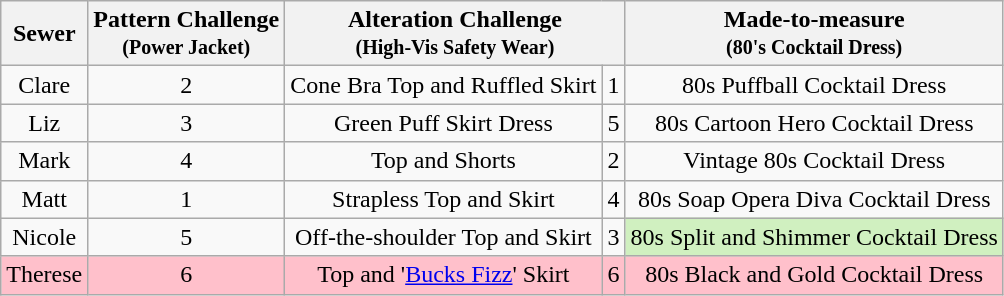<table class="wikitable" style="text-align:center;">
<tr>
<th>Sewer</th>
<th>Pattern Challenge<br><small>(Power Jacket)</small></th>
<th Colspan=2>Alteration Challenge<br><small>(High-Vis Safety Wear)</small></th>
<th>Made-to-measure<br><small>(80's Cocktail Dress)</small></th>
</tr>
<tr>
<td>Clare</td>
<td>2</td>
<td>Cone Bra Top and Ruffled Skirt</td>
<td>1</td>
<td>80s Puffball Cocktail Dress</td>
</tr>
<tr>
<td>Liz</td>
<td>3</td>
<td>Green Puff Skirt Dress</td>
<td>5</td>
<td>80s Cartoon Hero Cocktail Dress</td>
</tr>
<tr>
<td>Mark</td>
<td>4</td>
<td>Top and Shorts</td>
<td>2</td>
<td>Vintage 80s Cocktail Dress</td>
</tr>
<tr>
<td>Matt</td>
<td>1</td>
<td>Strapless Top and Skirt</td>
<td>4</td>
<td>80s Soap Opera Diva Cocktail Dress</td>
</tr>
<tr>
<td>Nicole</td>
<td>5</td>
<td>Off-the-shoulder Top and Skirt</td>
<td>3</td>
<td style="background:#d0f0c0">80s Split and Shimmer Cocktail Dress</td>
</tr>
<tr style="background:pink">
<td>Therese</td>
<td>6</td>
<td>Top and '<a href='#'>Bucks Fizz</a>' Skirt</td>
<td>6</td>
<td>80s Black and Gold Cocktail Dress</td>
</tr>
</table>
